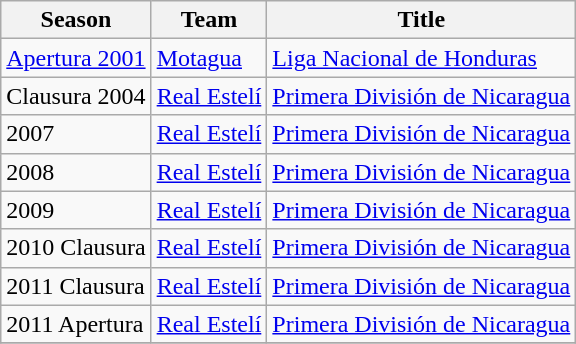<table class="wikitable">
<tr>
<th>Season</th>
<th>Team</th>
<th>Title</th>
</tr>
<tr>
<td><a href='#'>Apertura 2001</a></td>
<td><a href='#'>Motagua</a></td>
<td><a href='#'>Liga Nacional de Honduras</a></td>
</tr>
<tr>
<td>Clausura 2004</td>
<td><a href='#'>Real Estelí</a></td>
<td><a href='#'>Primera División de Nicaragua</a></td>
</tr>
<tr>
<td>2007</td>
<td><a href='#'>Real Estelí</a></td>
<td><a href='#'>Primera División de Nicaragua</a></td>
</tr>
<tr>
<td>2008</td>
<td><a href='#'>Real Estelí</a></td>
<td><a href='#'>Primera División de Nicaragua</a></td>
</tr>
<tr>
<td>2009</td>
<td><a href='#'>Real Estelí</a></td>
<td><a href='#'>Primera División de Nicaragua</a></td>
</tr>
<tr>
<td>2010 Clausura</td>
<td><a href='#'>Real Estelí</a></td>
<td><a href='#'>Primera División de Nicaragua</a></td>
</tr>
<tr>
<td>2011 Clausura</td>
<td><a href='#'>Real Estelí</a></td>
<td><a href='#'>Primera División de Nicaragua</a></td>
</tr>
<tr>
<td>2011 Apertura</td>
<td><a href='#'>Real Estelí</a></td>
<td><a href='#'>Primera División de Nicaragua</a></td>
</tr>
<tr>
</tr>
</table>
